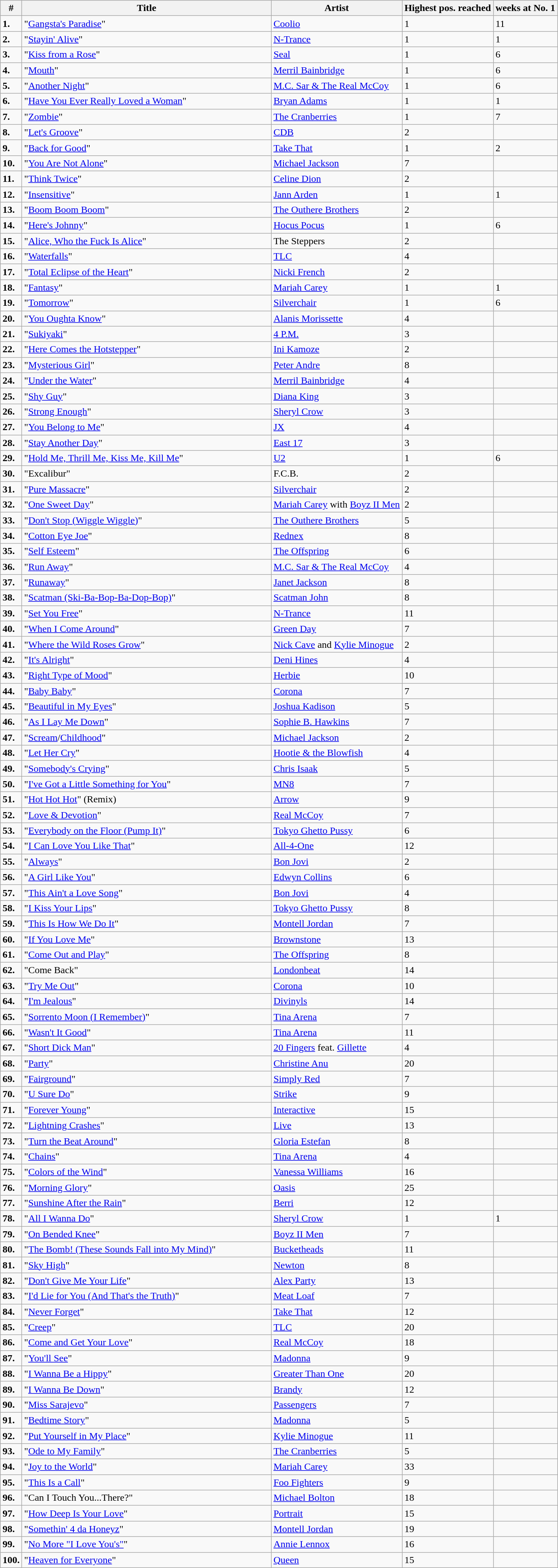<table class="wikitable sortable">
<tr>
<th>#</th>
<th width="400">Title</th>
<th>Artist</th>
<th>Highest pos. reached</th>
<th>weeks at No. 1</th>
</tr>
<tr>
<td><strong>1.</strong></td>
<td>"<a href='#'>Gangsta's Paradise</a>"</td>
<td><a href='#'>Coolio</a></td>
<td>1</td>
<td>11 </td>
</tr>
<tr>
<td><strong>2.</strong></td>
<td>"<a href='#'>Stayin' Alive</a>"</td>
<td><a href='#'>N-Trance</a></td>
<td>1</td>
<td>1 </td>
</tr>
<tr>
<td><strong>3.</strong></td>
<td>"<a href='#'>Kiss from a Rose</a>"</td>
<td><a href='#'>Seal</a></td>
<td>1</td>
<td>6 </td>
</tr>
<tr>
<td><strong>4.</strong></td>
<td>"<a href='#'>Mouth</a>"</td>
<td><a href='#'>Merril Bainbridge</a></td>
<td>1</td>
<td>6 </td>
</tr>
<tr>
<td><strong>5.</strong></td>
<td>"<a href='#'>Another Night</a>"</td>
<td><a href='#'>M.C. Sar & The Real McCoy</a></td>
<td>1</td>
<td>6 </td>
</tr>
<tr>
<td><strong>6.</strong></td>
<td>"<a href='#'>Have You Ever Really Loved a Woman</a>"</td>
<td><a href='#'>Bryan Adams</a></td>
<td>1</td>
<td>1 </td>
</tr>
<tr>
<td><strong>7.</strong></td>
<td>"<a href='#'>Zombie</a>"</td>
<td><a href='#'>The Cranberries</a></td>
<td>1</td>
<td>7 </td>
</tr>
<tr>
<td><strong>8.</strong></td>
<td>"<a href='#'>Let's Groove</a>"</td>
<td><a href='#'>CDB</a></td>
<td>2</td>
<td></td>
</tr>
<tr>
<td><strong>9.</strong></td>
<td>"<a href='#'>Back for Good</a>"</td>
<td><a href='#'>Take That</a></td>
<td>1</td>
<td>2 </td>
</tr>
<tr>
<td><strong>10.</strong></td>
<td>"<a href='#'>You Are Not Alone</a>"</td>
<td><a href='#'>Michael Jackson</a></td>
<td>7</td>
<td></td>
</tr>
<tr>
<td><strong>11.</strong></td>
<td>"<a href='#'>Think Twice</a>"</td>
<td><a href='#'>Celine Dion</a></td>
<td>2</td>
<td></td>
</tr>
<tr>
<td><strong>12.</strong></td>
<td>"<a href='#'>Insensitive</a>"</td>
<td><a href='#'>Jann Arden</a></td>
<td>1</td>
<td>1 </td>
</tr>
<tr>
<td><strong>13.</strong></td>
<td>"<a href='#'>Boom Boom Boom</a>"</td>
<td><a href='#'>The Outhere Brothers</a></td>
<td>2</td>
<td></td>
</tr>
<tr>
<td><strong>14.</strong></td>
<td>"<a href='#'>Here's Johnny</a>"</td>
<td><a href='#'>Hocus Pocus</a></td>
<td>1</td>
<td>6 </td>
</tr>
<tr>
<td><strong>15.</strong></td>
<td>"<a href='#'>Alice, Who the Fuck Is Alice</a>"</td>
<td>The Steppers</td>
<td>2</td>
<td></td>
</tr>
<tr>
<td><strong>16.</strong></td>
<td>"<a href='#'>Waterfalls</a>"</td>
<td><a href='#'>TLC</a></td>
<td>4</td>
<td></td>
</tr>
<tr>
<td><strong>17.</strong></td>
<td>"<a href='#'>Total Eclipse of the Heart</a>"</td>
<td><a href='#'>Nicki French</a></td>
<td>2</td>
<td></td>
</tr>
<tr>
<td><strong>18.</strong></td>
<td>"<a href='#'>Fantasy</a>"</td>
<td><a href='#'>Mariah Carey</a></td>
<td>1</td>
<td>1 </td>
</tr>
<tr>
<td><strong>19.</strong></td>
<td>"<a href='#'>Tomorrow</a>"</td>
<td><a href='#'>Silverchair</a></td>
<td>1</td>
<td>6 </td>
</tr>
<tr>
<td><strong>20.</strong></td>
<td>"<a href='#'>You Oughta Know</a>"</td>
<td><a href='#'>Alanis Morissette</a></td>
<td>4</td>
<td></td>
</tr>
<tr>
<td><strong>21.</strong></td>
<td>"<a href='#'>Sukiyaki</a>"</td>
<td><a href='#'>4 P.M.</a></td>
<td>3</td>
<td></td>
</tr>
<tr>
<td><strong>22.</strong></td>
<td>"<a href='#'>Here Comes the Hotstepper</a>"</td>
<td><a href='#'>Ini Kamoze</a></td>
<td>2</td>
<td></td>
</tr>
<tr>
<td><strong>23.</strong></td>
<td>"<a href='#'>Mysterious Girl</a>"</td>
<td><a href='#'>Peter Andre</a></td>
<td>8</td>
<td></td>
</tr>
<tr>
<td><strong>24.</strong></td>
<td>"<a href='#'>Under the Water</a>"</td>
<td><a href='#'>Merril Bainbridge</a></td>
<td>4</td>
<td></td>
</tr>
<tr>
<td><strong>25.</strong></td>
<td>"<a href='#'>Shy Guy</a>"</td>
<td><a href='#'>Diana King</a></td>
<td>3</td>
<td></td>
</tr>
<tr>
<td><strong>26.</strong></td>
<td>"<a href='#'>Strong Enough</a>"</td>
<td><a href='#'>Sheryl Crow</a></td>
<td>3</td>
<td></td>
</tr>
<tr>
<td><strong>27.</strong></td>
<td>"<a href='#'>You Belong to Me</a>"</td>
<td><a href='#'>JX</a></td>
<td>4</td>
<td></td>
</tr>
<tr>
<td><strong>28.</strong></td>
<td>"<a href='#'>Stay Another Day</a>"</td>
<td><a href='#'>East 17</a></td>
<td>3</td>
<td></td>
</tr>
<tr>
<td><strong>29.</strong></td>
<td>"<a href='#'>Hold Me, Thrill Me, Kiss Me, Kill Me</a>"</td>
<td><a href='#'>U2</a></td>
<td>1</td>
<td>6</td>
</tr>
<tr>
<td><strong>30.</strong></td>
<td>"Excalibur"</td>
<td>F.C.B.</td>
<td>2</td>
<td></td>
</tr>
<tr>
<td><strong>31.</strong></td>
<td>"<a href='#'>Pure Massacre</a>"</td>
<td><a href='#'>Silverchair</a></td>
<td>2</td>
<td></td>
</tr>
<tr>
<td><strong>32.</strong></td>
<td>"<a href='#'>One Sweet Day</a>"</td>
<td><a href='#'>Mariah Carey</a> with <a href='#'>Boyz II Men</a></td>
<td>2</td>
<td></td>
</tr>
<tr>
<td><strong>33.</strong></td>
<td>"<a href='#'>Don't Stop (Wiggle Wiggle)</a>"</td>
<td><a href='#'>The Outhere Brothers</a></td>
<td>5</td>
<td></td>
</tr>
<tr>
<td><strong>34.</strong></td>
<td>"<a href='#'>Cotton Eye Joe</a>"</td>
<td><a href='#'>Rednex</a></td>
<td>8</td>
<td></td>
</tr>
<tr>
<td><strong>35.</strong></td>
<td>"<a href='#'>Self Esteem</a>"</td>
<td><a href='#'>The Offspring</a></td>
<td>6</td>
<td></td>
</tr>
<tr>
<td><strong>36.</strong></td>
<td>"<a href='#'>Run Away</a>"</td>
<td><a href='#'>M.C. Sar & The Real McCoy</a></td>
<td>4</td>
<td></td>
</tr>
<tr>
<td><strong>37.</strong></td>
<td>"<a href='#'>Runaway</a>"</td>
<td><a href='#'>Janet Jackson</a></td>
<td>8</td>
<td></td>
</tr>
<tr>
<td><strong>38.</strong></td>
<td>"<a href='#'>Scatman (Ski-Ba-Bop-Ba-Dop-Bop)</a>"</td>
<td><a href='#'>Scatman John</a></td>
<td>8</td>
<td></td>
</tr>
<tr>
<td><strong>39.</strong></td>
<td>"<a href='#'>Set You Free</a>"</td>
<td><a href='#'>N-Trance</a></td>
<td>11</td>
<td></td>
</tr>
<tr>
<td><strong>40.</strong></td>
<td>"<a href='#'>When I Come Around</a>"</td>
<td><a href='#'>Green Day</a></td>
<td>7</td>
<td></td>
</tr>
<tr>
<td><strong>41.</strong></td>
<td>"<a href='#'>Where the Wild Roses Grow</a>"</td>
<td><a href='#'>Nick Cave</a> and <a href='#'>Kylie Minogue</a></td>
<td>2</td>
<td></td>
</tr>
<tr>
<td><strong>42.</strong></td>
<td>"<a href='#'>It's Alright</a>"</td>
<td><a href='#'>Deni Hines</a></td>
<td>4</td>
<td></td>
</tr>
<tr>
<td><strong>43.</strong></td>
<td>"<a href='#'>Right Type of Mood</a>"</td>
<td><a href='#'>Herbie</a></td>
<td>10</td>
<td></td>
</tr>
<tr>
<td><strong>44.</strong></td>
<td>"<a href='#'>Baby Baby</a>"</td>
<td><a href='#'>Corona</a></td>
<td>7</td>
<td></td>
</tr>
<tr>
<td><strong>45.</strong></td>
<td>"<a href='#'>Beautiful in My Eyes</a>"</td>
<td><a href='#'>Joshua Kadison</a></td>
<td>5</td>
<td></td>
</tr>
<tr>
<td><strong>46.</strong></td>
<td>"<a href='#'>As I Lay Me Down</a>"</td>
<td><a href='#'>Sophie B. Hawkins</a></td>
<td>7</td>
<td></td>
</tr>
<tr>
<td><strong>47.</strong></td>
<td>"<a href='#'>Scream</a>/<a href='#'>Childhood</a>"</td>
<td><a href='#'>Michael Jackson</a></td>
<td>2</td>
<td></td>
</tr>
<tr>
<td><strong>48.</strong></td>
<td>"<a href='#'>Let Her Cry</a>"</td>
<td><a href='#'>Hootie & the Blowfish</a></td>
<td>4</td>
<td></td>
</tr>
<tr>
<td><strong>49.</strong></td>
<td>"<a href='#'>Somebody's Crying</a>"</td>
<td><a href='#'>Chris Isaak</a></td>
<td>5</td>
<td></td>
</tr>
<tr>
<td><strong>50.</strong></td>
<td>"<a href='#'>I've Got a Little Something for You</a>"</td>
<td><a href='#'>MN8</a></td>
<td>7</td>
<td></td>
</tr>
<tr>
<td><strong>51.</strong></td>
<td>"<a href='#'>Hot Hot Hot</a>" (Remix)</td>
<td><a href='#'>Arrow</a></td>
<td>9</td>
<td></td>
</tr>
<tr>
<td><strong>52.</strong></td>
<td>"<a href='#'>Love & Devotion</a>"</td>
<td><a href='#'>Real McCoy</a></td>
<td>7</td>
<td></td>
</tr>
<tr>
<td><strong>53.</strong></td>
<td>"<a href='#'>Everybody on the Floor (Pump It)</a>"</td>
<td><a href='#'>Tokyo Ghetto Pussy</a></td>
<td>6</td>
<td></td>
</tr>
<tr>
<td><strong>54.</strong></td>
<td>"<a href='#'>I Can Love You Like That</a>"</td>
<td><a href='#'>All-4-One</a></td>
<td>12</td>
<td></td>
</tr>
<tr>
<td><strong>55.</strong></td>
<td>"<a href='#'>Always</a>"</td>
<td><a href='#'>Bon Jovi</a></td>
<td>2</td>
<td></td>
</tr>
<tr>
<td><strong>56.</strong></td>
<td>"<a href='#'>A Girl Like You</a>"</td>
<td><a href='#'>Edwyn Collins</a></td>
<td>6</td>
<td></td>
</tr>
<tr>
<td><strong>57.</strong></td>
<td>"<a href='#'>This Ain't a Love Song</a>"</td>
<td><a href='#'>Bon Jovi</a></td>
<td>4</td>
<td></td>
</tr>
<tr>
<td><strong>58.</strong></td>
<td>"<a href='#'>I Kiss Your Lips</a>"</td>
<td><a href='#'>Tokyo Ghetto Pussy</a></td>
<td>8</td>
<td></td>
</tr>
<tr>
<td><strong>59.</strong></td>
<td>"<a href='#'>This Is How We Do It</a>"</td>
<td><a href='#'>Montell Jordan</a></td>
<td>7</td>
<td></td>
</tr>
<tr>
<td><strong>60.</strong></td>
<td>"<a href='#'>If You Love Me</a>"</td>
<td><a href='#'>Brownstone</a></td>
<td>13</td>
<td></td>
</tr>
<tr>
<td><strong>61.</strong></td>
<td>"<a href='#'>Come Out and Play</a>"</td>
<td><a href='#'>The Offspring</a></td>
<td>8</td>
<td></td>
</tr>
<tr>
<td><strong>62.</strong></td>
<td>"Come Back"</td>
<td><a href='#'>Londonbeat</a></td>
<td>14</td>
<td></td>
</tr>
<tr>
<td><strong>63.</strong></td>
<td>"<a href='#'>Try Me Out</a>"</td>
<td><a href='#'>Corona</a></td>
<td>10</td>
<td></td>
</tr>
<tr>
<td><strong>64.</strong></td>
<td>"<a href='#'>I'm Jealous</a>"</td>
<td><a href='#'>Divinyls</a></td>
<td>14</td>
<td></td>
</tr>
<tr>
<td><strong>65.</strong></td>
<td>"<a href='#'>Sorrento Moon (I Remember)</a>"</td>
<td><a href='#'>Tina Arena</a></td>
<td>7</td>
<td></td>
</tr>
<tr>
<td><strong>66.</strong></td>
<td>"<a href='#'>Wasn't It Good</a>"</td>
<td><a href='#'>Tina Arena</a></td>
<td>11</td>
<td></td>
</tr>
<tr>
<td><strong>67.</strong></td>
<td>"<a href='#'>Short Dick Man</a>"</td>
<td><a href='#'>20 Fingers</a> feat. <a href='#'>Gillette</a></td>
<td>4</td>
<td></td>
</tr>
<tr>
<td><strong>68.</strong></td>
<td>"<a href='#'>Party</a>"</td>
<td><a href='#'>Christine Anu</a></td>
<td>20</td>
<td></td>
</tr>
<tr>
<td><strong>69.</strong></td>
<td>"<a href='#'>Fairground</a>"</td>
<td><a href='#'>Simply Red</a></td>
<td>7</td>
<td></td>
</tr>
<tr>
<td><strong>70.</strong></td>
<td>"<a href='#'>U Sure Do</a>"</td>
<td><a href='#'>Strike</a></td>
<td>9</td>
<td></td>
</tr>
<tr>
<td><strong>71.</strong></td>
<td>"<a href='#'>Forever Young</a>"</td>
<td><a href='#'>Interactive</a></td>
<td>15</td>
<td></td>
</tr>
<tr>
<td><strong>72.</strong></td>
<td>"<a href='#'>Lightning Crashes</a>"</td>
<td><a href='#'>Live</a></td>
<td>13</td>
<td></td>
</tr>
<tr>
<td><strong>73.</strong></td>
<td>"<a href='#'>Turn the Beat Around</a>"</td>
<td><a href='#'>Gloria Estefan</a></td>
<td>8</td>
<td></td>
</tr>
<tr>
<td><strong>74.</strong></td>
<td>"<a href='#'>Chains</a>"</td>
<td><a href='#'>Tina Arena</a></td>
<td>4</td>
<td></td>
</tr>
<tr>
<td><strong>75.</strong></td>
<td>"<a href='#'>Colors of the Wind</a>"</td>
<td><a href='#'>Vanessa Williams</a></td>
<td>16</td>
<td></td>
</tr>
<tr>
<td><strong>76.</strong></td>
<td>"<a href='#'>Morning Glory</a>"</td>
<td><a href='#'>Oasis</a></td>
<td>25</td>
<td></td>
</tr>
<tr>
<td><strong>77.</strong></td>
<td>"<a href='#'>Sunshine After the Rain</a>"</td>
<td><a href='#'>Berri</a></td>
<td>12</td>
<td></td>
</tr>
<tr>
<td><strong>78.</strong></td>
<td>"<a href='#'>All I Wanna Do</a>"</td>
<td><a href='#'>Sheryl Crow</a></td>
<td>1</td>
<td>1</td>
</tr>
<tr>
<td><strong>79.</strong></td>
<td>"<a href='#'>On Bended Knee</a>"</td>
<td><a href='#'>Boyz II Men</a></td>
<td>7</td>
<td></td>
</tr>
<tr>
<td><strong>80.</strong></td>
<td>"<a href='#'>The Bomb! (These Sounds Fall into My Mind)</a>"</td>
<td><a href='#'>Bucketheads</a></td>
<td>11</td>
<td></td>
</tr>
<tr>
<td><strong>81.</strong></td>
<td>"<a href='#'>Sky High</a>"</td>
<td><a href='#'>Newton</a></td>
<td>8</td>
<td></td>
</tr>
<tr>
<td><strong>82.</strong></td>
<td>"<a href='#'>Don't Give Me Your Life</a>"</td>
<td><a href='#'>Alex Party</a></td>
<td>13</td>
<td></td>
</tr>
<tr>
<td><strong>83.</strong></td>
<td>"<a href='#'>I'd Lie for You (And That's the Truth)</a>"</td>
<td><a href='#'>Meat Loaf</a></td>
<td>7</td>
<td></td>
</tr>
<tr>
<td><strong>84.</strong></td>
<td>"<a href='#'>Never Forget</a>"</td>
<td><a href='#'>Take That</a></td>
<td>12</td>
<td></td>
</tr>
<tr>
<td><strong>85.</strong></td>
<td>"<a href='#'>Creep</a>"</td>
<td><a href='#'>TLC</a></td>
<td>20</td>
<td></td>
</tr>
<tr>
<td><strong>86.</strong></td>
<td>"<a href='#'>Come and Get Your Love</a>"</td>
<td><a href='#'>Real McCoy</a></td>
<td>18</td>
<td></td>
</tr>
<tr>
<td><strong>87.</strong></td>
<td>"<a href='#'>You'll See</a>"</td>
<td><a href='#'>Madonna</a></td>
<td>9</td>
<td></td>
</tr>
<tr>
<td><strong>88.</strong></td>
<td>"<a href='#'>I Wanna Be a Hippy</a>"</td>
<td><a href='#'>Greater Than One</a></td>
<td>20</td>
<td></td>
</tr>
<tr>
<td><strong>89.</strong></td>
<td>"<a href='#'>I Wanna Be Down</a>"</td>
<td><a href='#'>Brandy</a></td>
<td>12</td>
<td></td>
</tr>
<tr>
<td><strong>90.</strong></td>
<td>"<a href='#'>Miss Sarajevo</a>"</td>
<td><a href='#'>Passengers</a></td>
<td>7</td>
<td></td>
</tr>
<tr>
<td><strong>91.</strong></td>
<td>"<a href='#'>Bedtime Story</a>"</td>
<td><a href='#'>Madonna</a></td>
<td>5</td>
<td></td>
</tr>
<tr>
<td><strong>92.</strong></td>
<td>"<a href='#'>Put Yourself in My Place</a>"</td>
<td><a href='#'>Kylie Minogue</a></td>
<td>11</td>
<td></td>
</tr>
<tr>
<td><strong>93.</strong></td>
<td>"<a href='#'>Ode to My Family</a>"</td>
<td><a href='#'>The Cranberries</a></td>
<td>5</td>
<td></td>
</tr>
<tr>
<td><strong>94.</strong></td>
<td>"<a href='#'>Joy to the World</a>"</td>
<td><a href='#'>Mariah Carey</a></td>
<td>33</td>
<td></td>
</tr>
<tr>
<td><strong>95.</strong></td>
<td>"<a href='#'>This Is a Call</a>"</td>
<td><a href='#'>Foo Fighters</a></td>
<td>9</td>
<td></td>
</tr>
<tr>
<td><strong>96.</strong></td>
<td>"Can I Touch You...There?"</td>
<td><a href='#'>Michael Bolton</a></td>
<td>18</td>
<td></td>
</tr>
<tr>
<td><strong>97.</strong></td>
<td>"<a href='#'>How Deep Is Your Love</a>"</td>
<td><a href='#'>Portrait</a></td>
<td>15</td>
<td></td>
</tr>
<tr>
<td><strong>98.</strong></td>
<td>"<a href='#'>Somethin' 4 da Honeyz</a>"</td>
<td><a href='#'>Montell Jordan</a></td>
<td>19</td>
<td></td>
</tr>
<tr>
<td><strong>99.</strong></td>
<td>"<a href='#'>No More "I Love You's"</a>"</td>
<td><a href='#'>Annie Lennox</a></td>
<td>16</td>
<td></td>
</tr>
<tr>
<td><strong>100.</strong></td>
<td>"<a href='#'>Heaven for Everyone</a>"</td>
<td><a href='#'>Queen</a></td>
<td>15</td>
<td></td>
</tr>
</table>
